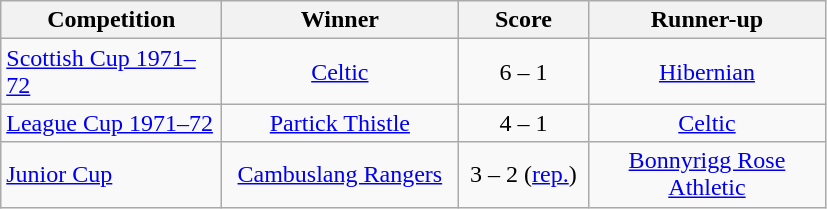<table class="wikitable" style="text-align: center;">
<tr>
<th width=140>Competition</th>
<th width=150>Winner</th>
<th width=80>Score</th>
<th width=150>Runner-up</th>
</tr>
<tr>
<td align=left><a href='#'>Scottish Cup 1971–72</a></td>
<td><a href='#'>Celtic</a></td>
<td align=center>6 – 1</td>
<td><a href='#'>Hibernian</a></td>
</tr>
<tr>
<td align=left><a href='#'>League Cup 1971–72</a></td>
<td><a href='#'>Partick Thistle</a></td>
<td align=center>4 – 1</td>
<td><a href='#'>Celtic</a></td>
</tr>
<tr>
<td align=left><a href='#'>Junior Cup</a></td>
<td><a href='#'>Cambuslang Rangers</a></td>
<td align=center>3 – 2 (<a href='#'>rep.</a>)</td>
<td><a href='#'>Bonnyrigg Rose Athletic</a></td>
</tr>
</table>
